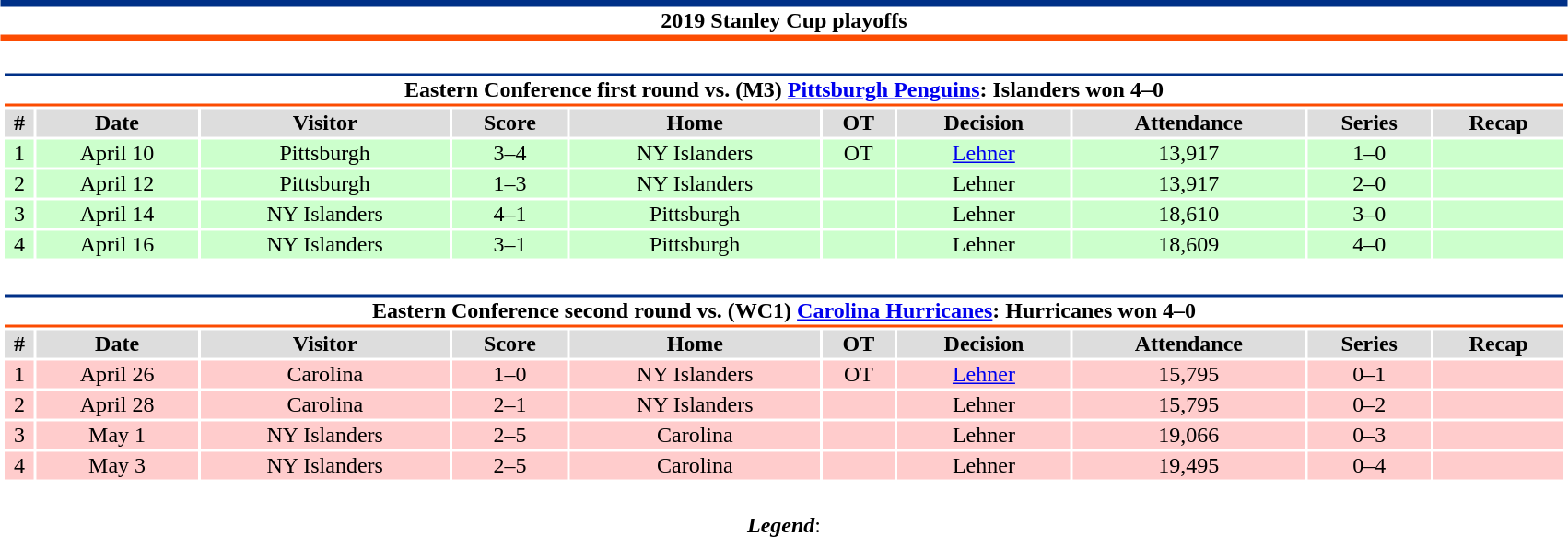<table class="toccolours" style="width:90%; clear:both; margin:1.5em auto; text-align:center;">
<tr>
<th colspan=10 style="background:#FFFFFF; border-top:#003087 5px solid; border-bottom:#FC4C02 5px solid;">2019 Stanley Cup playoffs</th>
</tr>
<tr>
<td colspan=10><br><table class="toccolours collapsible collapsed" style="width:100%;">
<tr>
<th colspan=10 style="background:#FFFFFF; border-top:#003087 2px solid; border-bottom:#FC4C02 2px solid;">Eastern Conference first round vs. (M3) <a href='#'>Pittsburgh Penguins</a>: Islanders won 4–0</th>
</tr>
<tr style="background:#ddd;">
<th>#</th>
<th>Date</th>
<th>Visitor</th>
<th>Score</th>
<th>Home</th>
<th>OT</th>
<th>Decision</th>
<th>Attendance</th>
<th>Series</th>
<th>Recap</th>
</tr>
<tr style="background:#cfc;">
<td>1</td>
<td>April 10</td>
<td>Pittsburgh</td>
<td>3–4</td>
<td>NY Islanders</td>
<td>OT</td>
<td><a href='#'>Lehner</a></td>
<td>13,917</td>
<td>1–0</td>
<td></td>
</tr>
<tr style="background:#cfc;">
<td>2</td>
<td>April 12</td>
<td>Pittsburgh</td>
<td>1–3</td>
<td>NY Islanders</td>
<td></td>
<td>Lehner</td>
<td>13,917</td>
<td>2–0</td>
<td></td>
</tr>
<tr style="background:#cfc;">
<td>3</td>
<td>April 14</td>
<td>NY Islanders</td>
<td>4–1</td>
<td>Pittsburgh</td>
<td></td>
<td>Lehner</td>
<td>18,610</td>
<td>3–0</td>
<td></td>
</tr>
<tr style="background:#cfc;">
<td>4</td>
<td>April 16</td>
<td>NY Islanders</td>
<td>3–1</td>
<td>Pittsburgh</td>
<td></td>
<td>Lehner</td>
<td>18,609</td>
<td>4–0</td>
<td></td>
</tr>
</table>
</td>
</tr>
<tr>
<td colspan=10><br><table class="toccolours collapsible collapsed" style="width:100%;">
<tr>
<th colspan=10 style="background:#FFFFFF; border-top:#003087 2px solid; border-bottom:#FC4C02 2px solid;">Eastern Conference second round vs. (WC1) <a href='#'>Carolina Hurricanes</a>: Hurricanes won 4–0</th>
</tr>
<tr style="background:#ddd;">
<th>#</th>
<th>Date</th>
<th>Visitor</th>
<th>Score</th>
<th>Home</th>
<th>OT</th>
<th>Decision</th>
<th>Attendance</th>
<th>Series</th>
<th>Recap</th>
</tr>
<tr style="background:#fcc;">
<td>1</td>
<td>April 26</td>
<td>Carolina</td>
<td>1–0</td>
<td>NY Islanders</td>
<td>OT</td>
<td><a href='#'>Lehner</a></td>
<td>15,795</td>
<td>0–1</td>
<td></td>
</tr>
<tr style="background:#fcc;">
<td>2</td>
<td>April 28</td>
<td>Carolina</td>
<td>2–1</td>
<td>NY Islanders</td>
<td></td>
<td>Lehner</td>
<td>15,795</td>
<td>0–2</td>
<td></td>
</tr>
<tr style="background:#fcc;">
<td>3</td>
<td>May 1</td>
<td>NY Islanders</td>
<td>2–5</td>
<td>Carolina</td>
<td></td>
<td>Lehner</td>
<td>19,066</td>
<td>0–3</td>
<td></td>
</tr>
<tr style="background:#fcc;">
<td>4</td>
<td>May 3</td>
<td>NY Islanders</td>
<td>2–5</td>
<td>Carolina</td>
<td></td>
<td>Lehner</td>
<td>19,495</td>
<td>0–4</td>
<td></td>
</tr>
</table>
</td>
</tr>
<tr>
<td colspan="10" style="text-align:center;"><br><strong><em>Legend</em></strong>:

</td>
</tr>
</table>
